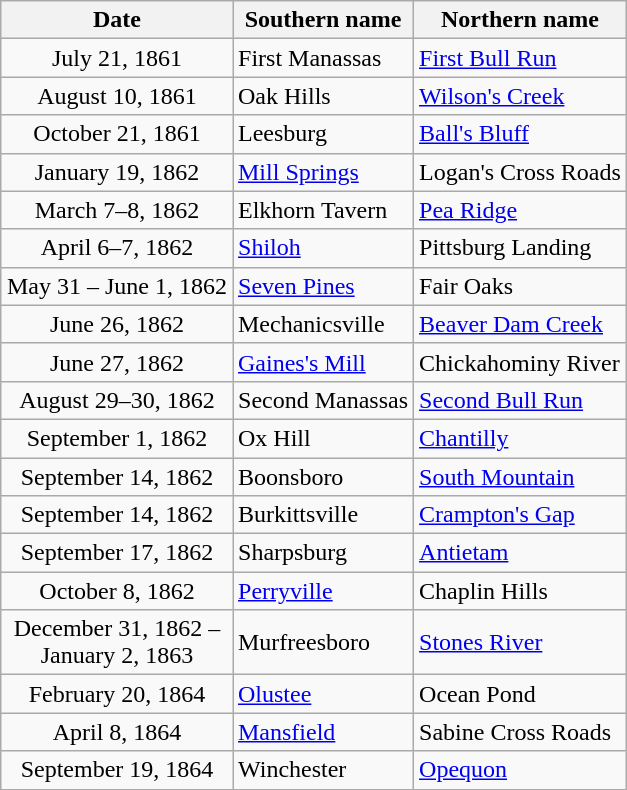<table class="wikitable" style="float: right">
<tr>
<th>Date</th>
<th>Southern name</th>
<th>Northern name</th>
</tr>
<tr>
<td align=center>July 21, 1861</td>
<td>First Manassas</td>
<td><a href='#'>First Bull Run</a></td>
</tr>
<tr>
<td align=center>August 10, 1861</td>
<td>Oak Hills</td>
<td><a href='#'>Wilson's Creek</a></td>
</tr>
<tr>
<td align=center>October 21, 1861</td>
<td>Leesburg</td>
<td><a href='#'>Ball's Bluff</a></td>
</tr>
<tr>
<td align=center>January 19, 1862</td>
<td><a href='#'>Mill Springs</a></td>
<td>Logan's Cross Roads</td>
</tr>
<tr>
<td align=center>March 7–8, 1862</td>
<td>Elkhorn Tavern</td>
<td><a href='#'>Pea Ridge</a></td>
</tr>
<tr>
<td align=center>April 6–7, 1862</td>
<td><a href='#'>Shiloh</a></td>
<td>Pittsburg Landing</td>
</tr>
<tr>
<td align=center>May 31 – June 1, 1862</td>
<td><a href='#'>Seven Pines</a></td>
<td>Fair Oaks</td>
</tr>
<tr>
<td align=center>June 26, 1862</td>
<td>Mechanicsville</td>
<td><a href='#'>Beaver Dam Creek</a></td>
</tr>
<tr>
<td align=center>June 27, 1862</td>
<td><a href='#'>Gaines's Mill</a></td>
<td>Chickahominy River</td>
</tr>
<tr>
<td align=center>August 29–30, 1862</td>
<td>Second Manassas</td>
<td><a href='#'>Second Bull Run</a></td>
</tr>
<tr>
<td align=center>September 1, 1862</td>
<td>Ox Hill</td>
<td><a href='#'>Chantilly</a></td>
</tr>
<tr>
<td align=center>September 14, 1862</td>
<td>Boonsboro</td>
<td><a href='#'>South Mountain</a></td>
</tr>
<tr>
<td align=center>September 14, 1862</td>
<td>Burkittsville</td>
<td><a href='#'>Crampton's Gap</a></td>
</tr>
<tr>
<td align=center>September 17, 1862</td>
<td>Sharpsburg</td>
<td><a href='#'>Antietam</a></td>
</tr>
<tr>
<td align=center>October 8, 1862</td>
<td><a href='#'>Perryville</a></td>
<td>Chaplin Hills</td>
</tr>
<tr>
<td align=center>December 31, 1862 –<br>January 2, 1863</td>
<td>Murfreesboro</td>
<td><a href='#'>Stones River</a></td>
</tr>
<tr>
<td align=center>February 20, 1864</td>
<td><a href='#'>Olustee</a></td>
<td>Ocean Pond</td>
</tr>
<tr>
<td align=center>April 8, 1864</td>
<td><a href='#'>Mansfield</a></td>
<td>Sabine Cross Roads</td>
</tr>
<tr>
<td align=center>September 19, 1864</td>
<td>Winchester</td>
<td><a href='#'>Opequon</a></td>
</tr>
<tr>
</tr>
</table>
